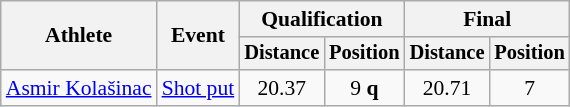<table class=wikitable style="font-size:90%">
<tr>
<th rowspan="2">Athlete</th>
<th rowspan="2">Event</th>
<th colspan="2">Qualification</th>
<th colspan="2">Final</th>
</tr>
<tr style="font-size:95%">
<th>Distance</th>
<th>Position</th>
<th>Distance</th>
<th>Position</th>
</tr>
<tr style=text-align:center>
<td style=text-align:left><a href='#'>Asmir Kolašinac</a></td>
<td style=text-align:left><a href='#'>Shot put</a></td>
<td>20.37</td>
<td>9 <strong>q</strong></td>
<td>20.71</td>
<td>7</td>
</tr>
</table>
